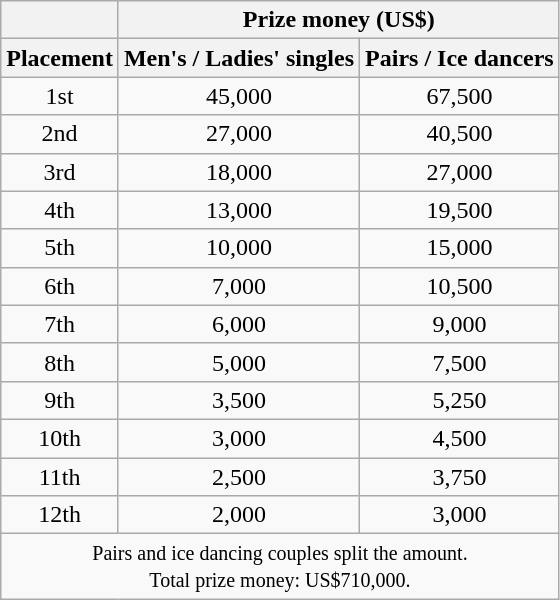<table class="wikitable" style="text-align:center">
<tr>
<th></th>
<th colspan=2>Prize money (US$)</th>
</tr>
<tr>
<th>Placement</th>
<th>Men's / Ladies' singles</th>
<th>Pairs / Ice dancers</th>
</tr>
<tr>
<td>1st</td>
<td>45,000</td>
<td>67,500</td>
</tr>
<tr>
<td>2nd</td>
<td>27,000</td>
<td>40,500</td>
</tr>
<tr>
<td>3rd</td>
<td>18,000</td>
<td>27,000</td>
</tr>
<tr>
<td>4th</td>
<td>13,000</td>
<td>19,500</td>
</tr>
<tr>
<td>5th</td>
<td>10,000</td>
<td>15,000</td>
</tr>
<tr>
<td>6th</td>
<td>7,000</td>
<td>10,500</td>
</tr>
<tr>
<td>7th</td>
<td>6,000</td>
<td>9,000</td>
</tr>
<tr>
<td>8th</td>
<td>5,000</td>
<td>7,500</td>
</tr>
<tr>
<td>9th</td>
<td>3,500</td>
<td>5,250</td>
</tr>
<tr>
<td>10th</td>
<td>3,000</td>
<td>4,500</td>
</tr>
<tr>
<td>11th</td>
<td>2,500</td>
<td>3,750</td>
</tr>
<tr>
<td>12th</td>
<td>2,000</td>
<td>3,000</td>
</tr>
<tr>
<td colspan=3 align=center><small>Pairs and ice dancing couples split the amount. <br> Total prize money: US$710,000.</small></td>
</tr>
</table>
